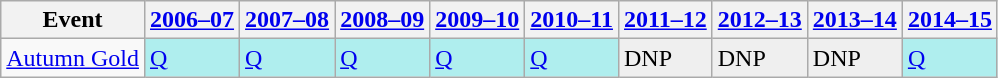<table class="wikitable">
<tr>
<th>Event</th>
<th><a href='#'>2006–07</a></th>
<th><a href='#'>2007–08</a></th>
<th><a href='#'>2008–09</a></th>
<th><a href='#'>2009–10</a></th>
<th><a href='#'>2010–11</a></th>
<th><a href='#'>2011–12</a></th>
<th><a href='#'>2012–13</a></th>
<th><a href='#'>2013–14</a></th>
<th><a href='#'>2014–15</a></th>
</tr>
<tr>
<td><a href='#'>Autumn Gold</a></td>
<td style="background:#afeeee;"><a href='#'>Q</a></td>
<td style="background:#afeeee;"><a href='#'>Q</a></td>
<td style="background:#afeeee;"><a href='#'>Q</a></td>
<td style="background:#afeeee;"><a href='#'>Q</a></td>
<td style="background:#afeeee;"><a href='#'>Q</a></td>
<td style="background:#EFEFEF;">DNP</td>
<td style="background:#EFEFEF;">DNP</td>
<td style="background:#EFEFEF;">DNP</td>
<td style="background:#afeeee;"><a href='#'>Q</a></td>
</tr>
</table>
